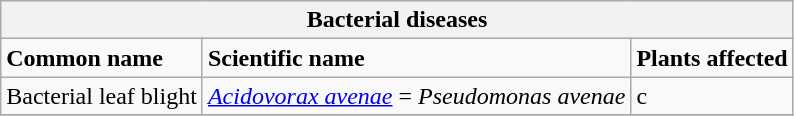<table class="wikitable" style="clear">
<tr>
<th colspan=3><strong>Bacterial diseases</strong><br></th>
</tr>
<tr>
<td><strong>Common name</strong></td>
<td><strong>Scientific name</strong></td>
<td><strong>Plants affected</strong></td>
</tr>
<tr>
<td>Bacterial leaf blight</td>
<td><em><a href='#'>Acidovorax avenae</a></em> = <em>Pseudomonas avenae</em></td>
<td>c</td>
</tr>
<tr>
</tr>
</table>
